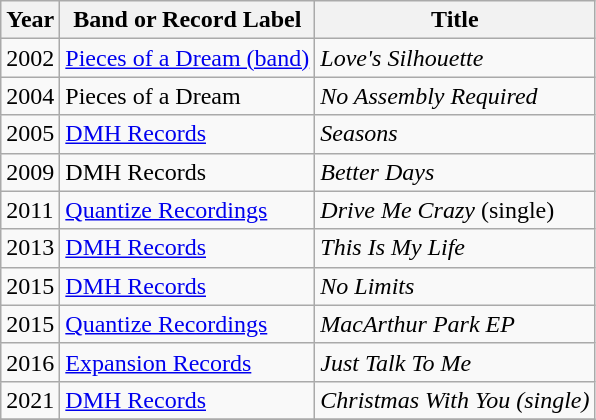<table class="wikitable sortable">
<tr>
<th>Year</th>
<th>Band or Record Label</th>
<th>Title</th>
</tr>
<tr>
<td>2002</td>
<td><a href='#'>Pieces of a Dream (band)</a></td>
<td><em>Love's Silhouette</em></td>
</tr>
<tr>
<td>2004</td>
<td>Pieces of a Dream</td>
<td><em>No Assembly Required</em></td>
</tr>
<tr>
<td>2005</td>
<td><a href='#'>DMH Records</a></td>
<td><em>Seasons</em></td>
</tr>
<tr>
<td>2009</td>
<td>DMH Records</td>
<td><em>Better Days</em></td>
</tr>
<tr>
<td>2011</td>
<td><a href='#'>Quantize Recordings</a></td>
<td><em>Drive Me Crazy</em> (single)</td>
</tr>
<tr>
<td>2013</td>
<td><a href='#'>DMH Records</a></td>
<td><em>This Is My Life</em></td>
</tr>
<tr>
<td>2015</td>
<td><a href='#'>DMH Records</a></td>
<td><em>No Limits</em></td>
</tr>
<tr>
<td>2015</td>
<td><a href='#'>Quantize Recordings</a></td>
<td><em>MacArthur Park EP</em></td>
</tr>
<tr>
<td>2016</td>
<td><a href='#'>Expansion Records</a></td>
<td><em>Just Talk To Me</em></td>
</tr>
<tr>
<td>2021</td>
<td><a href='#'>DMH Records</a></td>
<td><em>Christmas With You (single)</em></td>
</tr>
<tr>
</tr>
</table>
